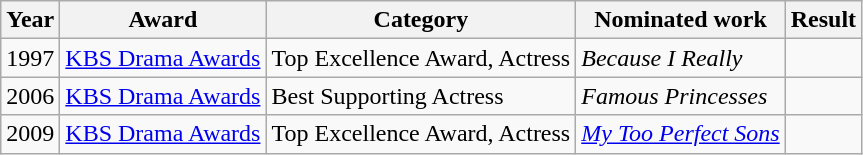<table class="wikitable">
<tr>
<th width=10>Year</th>
<th>Award</th>
<th>Category</th>
<th>Nominated work</th>
<th>Result</th>
</tr>
<tr>
<td>1997</td>
<td><a href='#'>KBS Drama Awards</a></td>
<td>Top Excellence Award, Actress</td>
<td><em>Because I Really</em></td>
<td></td>
</tr>
<tr>
<td>2006</td>
<td><a href='#'>KBS Drama Awards</a></td>
<td>Best Supporting Actress</td>
<td><em>Famous Princesses</em></td>
<td></td>
</tr>
<tr>
<td>2009</td>
<td><a href='#'>KBS Drama Awards</a></td>
<td>Top Excellence Award, Actress</td>
<td><em><a href='#'>My Too Perfect Sons</a></em></td>
<td></td>
</tr>
</table>
